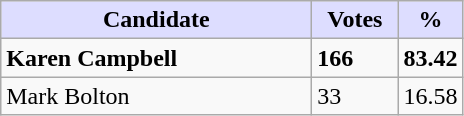<table class="wikitable">
<tr>
<th style="background:#ddf; width:200px;">Candidate</th>
<th style="background:#ddf; width:50px;">Votes</th>
<th style="background:#ddf; width:30px;">%</th>
</tr>
<tr>
<td><strong>Karen Campbell</strong></td>
<td><strong>166</strong></td>
<td><strong>83.42</strong></td>
</tr>
<tr>
<td>Mark Bolton</td>
<td>33</td>
<td>16.58</td>
</tr>
</table>
